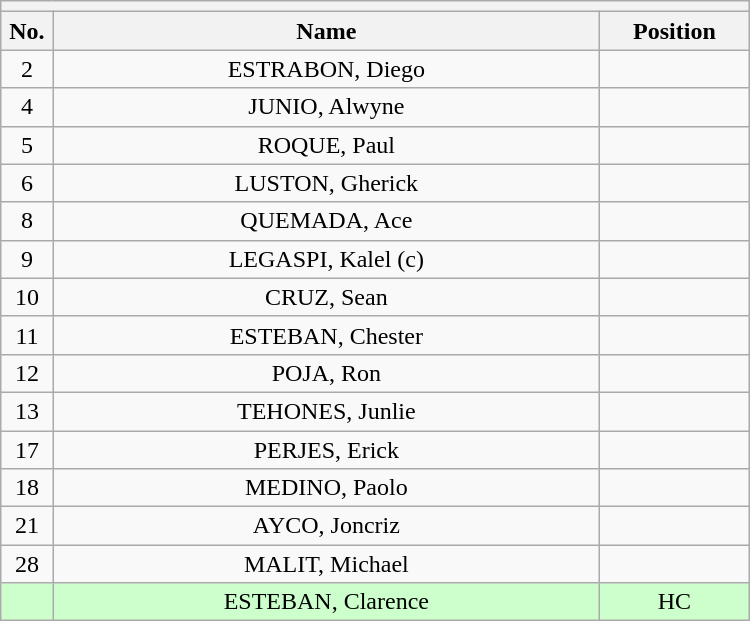<table class="wikitable mw-collapsible mw-collapsed" style="text-align:center; width:500px; border:none">
<tr>
<th style="text-align:center" colspan="3"></th>
</tr>
<tr>
<th style="width:7%">No.</th>
<th>Name</th>
<th style="width:20%">Position</th>
</tr>
<tr>
<td>2</td>
<td>ESTRABON, Diego</td>
<td></td>
</tr>
<tr>
<td>4</td>
<td>JUNIO, Alwyne</td>
<td></td>
</tr>
<tr>
<td>5</td>
<td>ROQUE, Paul</td>
<td></td>
</tr>
<tr>
<td>6</td>
<td>LUSTON, Gherick</td>
<td></td>
</tr>
<tr>
<td>8</td>
<td>QUEMADA, Ace</td>
<td></td>
</tr>
<tr>
<td>9</td>
<td>LEGASPI, Kalel (c)</td>
<td></td>
</tr>
<tr>
<td>10</td>
<td>CRUZ, Sean</td>
<td></td>
</tr>
<tr>
<td>11</td>
<td>ESTEBAN, Chester</td>
<td></td>
</tr>
<tr>
<td>12</td>
<td>POJA, Ron</td>
<td></td>
</tr>
<tr>
<td>13</td>
<td>TEHONES, Junlie</td>
<td></td>
</tr>
<tr>
<td>17</td>
<td>PERJES, Erick</td>
<td></td>
</tr>
<tr>
<td>18</td>
<td>MEDINO, Paolo</td>
<td></td>
</tr>
<tr>
<td>21</td>
<td>AYCO, Joncriz</td>
<td></td>
</tr>
<tr>
<td>28</td>
<td>MALIT, Michael</td>
<td></td>
</tr>
<tr bgcolor=#CCFFCC>
<td></td>
<td>ESTEBAN, Clarence</td>
<td>HC</td>
</tr>
</table>
